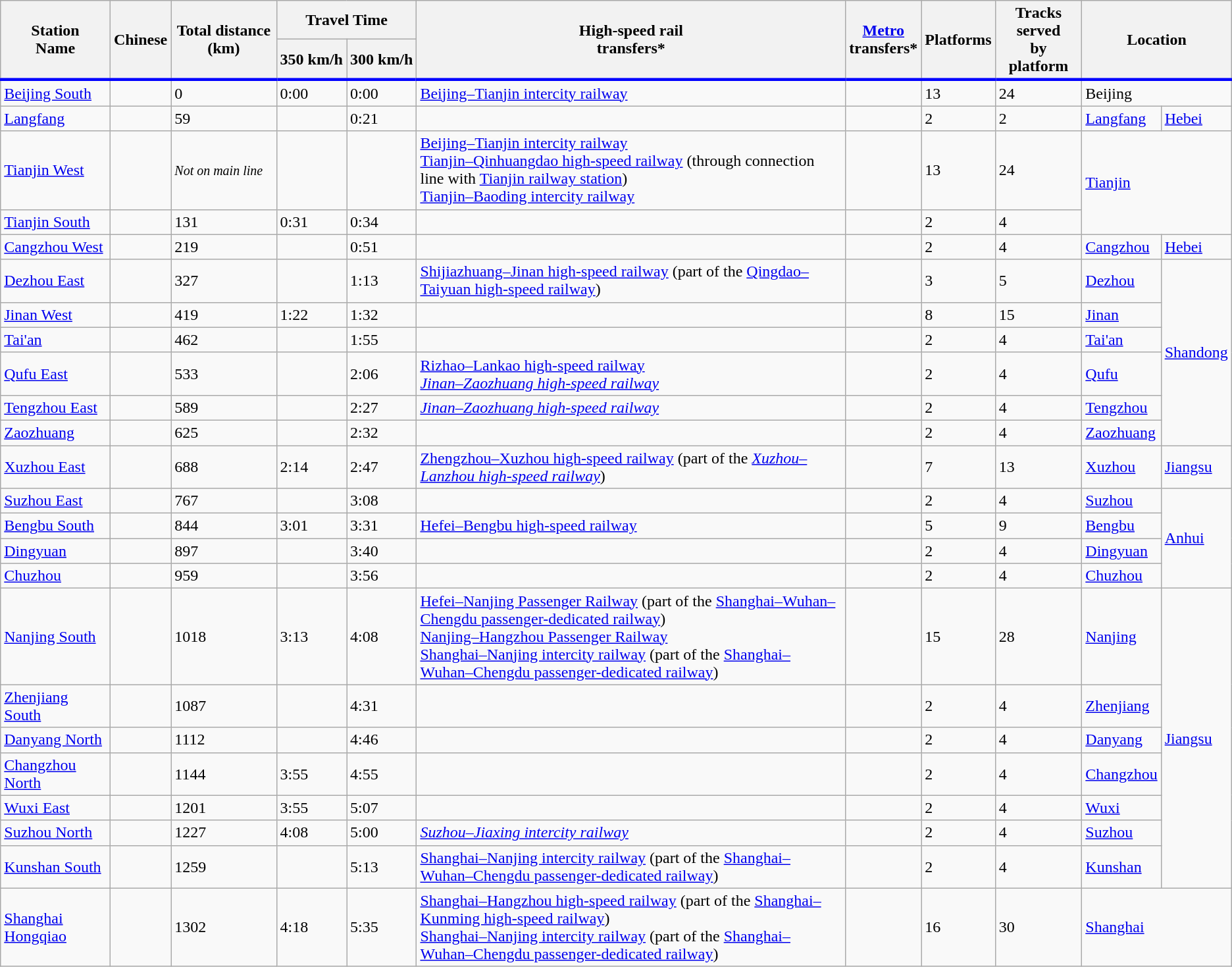<table class="wikitable">
<tr>
<th style="border-bottom:3px solid blue;" rowspan="2">Station<br>Name</th>
<th style="border-bottom:3px solid blue;" rowspan="2">Chinese</th>
<th style="border-bottom:3px solid blue;" rowspan="2">Total distance (km)</th>
<th colspan="2">Travel Time</th>
<th style="border-bottom:3px solid blue;" rowspan="2">High-speed rail<br>transfers*</th>
<th style="border-bottom:3px solid blue;" rowspan="2"><a href='#'>Metro</a><br>transfers*</th>
<th style="border-bottom:3px solid blue;" rowspan="2">Platforms</th>
<th style="border-bottom:3px solid blue;" rowspan="2">Tracks served<br>by platform</th>
<th style="border-bottom:3px solid blue;" colspan="2" rowspan="2">Location</th>
</tr>
<tr>
<th style="border-bottom:3px solid blue;">350 km/h</th>
<th style="border-bottom:3px solid blue;">300 km/h</th>
</tr>
<tr>
<td><a href='#'>Beijing South</a></td>
<td></td>
<td>0</td>
<td>0:00</td>
<td>0:00</td>
<td><a href='#'>Beijing–Tianjin intercity railway</a></td>
<td> </td>
<td>13</td>
<td>24</td>
<td colspan=2>Beijing</td>
</tr>
<tr>
<td><a href='#'>Langfang</a></td>
<td></td>
<td>59</td>
<td></td>
<td>0:21</td>
<td> </td>
<td> </td>
<td>2</td>
<td>2</td>
<td><a href='#'>Langfang</a></td>
<td><a href='#'>Hebei</a></td>
</tr>
<tr>
<td><a href='#'>Tianjin West</a></td>
<td></td>
<td><small><em>Not on main line</em></small></td>
<td></td>
<td></td>
<td><a href='#'>Beijing–Tianjin intercity railway</a><br><a href='#'>Tianjin–Qinhuangdao high-speed railway</a> (through connection line with <a href='#'>Tianjin railway station</a>)<br> <a href='#'>Tianjin–Baoding intercity railway</a></td>
<td> </td>
<td>13</td>
<td>24</td>
<td colspan=2 rowspan="2"><a href='#'>Tianjin</a></td>
</tr>
<tr>
<td><a href='#'>Tianjin South</a></td>
<td></td>
<td>131</td>
<td>0:31</td>
<td>0:34</td>
<td> </td>
<td> </td>
<td>2</td>
<td>4</td>
</tr>
<tr>
<td><a href='#'>Cangzhou West</a></td>
<td></td>
<td>219</td>
<td></td>
<td>0:51</td>
<td> </td>
<td> </td>
<td>2</td>
<td>4</td>
<td><a href='#'>Cangzhou</a></td>
<td><a href='#'>Hebei</a></td>
</tr>
<tr>
<td><a href='#'>Dezhou East</a></td>
<td></td>
<td>327</td>
<td></td>
<td>1:13</td>
<td><a href='#'>Shijiazhuang–Jinan high-speed railway</a> (part of the <a href='#'>Qingdao–Taiyuan high-speed railway</a>)</td>
<td> </td>
<td>3</td>
<td>5</td>
<td><a href='#'>Dezhou</a></td>
<td rowspan="6"><a href='#'>Shandong</a></td>
</tr>
<tr>
<td><a href='#'>Jinan West</a></td>
<td></td>
<td>419</td>
<td>1:22</td>
<td>1:32</td>
<td></td>
<td> </td>
<td>8</td>
<td>15</td>
<td><a href='#'>Jinan</a></td>
</tr>
<tr>
<td><a href='#'>Tai'an</a></td>
<td></td>
<td>462</td>
<td></td>
<td>1:55</td>
<td> </td>
<td> </td>
<td>2</td>
<td>4</td>
<td><a href='#'>Tai'an</a></td>
</tr>
<tr>
<td><a href='#'>Qufu East</a></td>
<td></td>
<td>533</td>
<td></td>
<td>2:06</td>
<td><a href='#'>Rizhao–Lankao high-speed railway</a><br><em><a href='#'>Jinan–Zaozhuang high-speed railway</a></em></td>
<td> </td>
<td>2</td>
<td>4</td>
<td><a href='#'>Qufu</a></td>
</tr>
<tr>
<td><a href='#'>Tengzhou East</a></td>
<td></td>
<td>589</td>
<td></td>
<td>2:27</td>
<td><em><a href='#'>Jinan–Zaozhuang high-speed railway</a></em></td>
<td> </td>
<td>2</td>
<td>4</td>
<td><a href='#'>Tengzhou</a></td>
</tr>
<tr>
<td><a href='#'>Zaozhuang</a></td>
<td></td>
<td>625</td>
<td></td>
<td>2:32</td>
<td> </td>
<td> </td>
<td>2</td>
<td>4</td>
<td><a href='#'>Zaozhuang</a></td>
</tr>
<tr>
<td><a href='#'>Xuzhou East</a></td>
<td></td>
<td>688</td>
<td>2:14</td>
<td>2:47</td>
<td><a href='#'>Zhengzhou–Xuzhou high-speed railway</a> (part of the <em><a href='#'>Xuzhou–Lanzhou high-speed railway</a></em>)</td>
<td> </td>
<td>7</td>
<td>13</td>
<td><a href='#'>Xuzhou</a></td>
<td><a href='#'>Jiangsu</a></td>
</tr>
<tr>
<td><a href='#'>Suzhou East</a></td>
<td></td>
<td>767</td>
<td></td>
<td>3:08</td>
<td> </td>
<td> </td>
<td>2</td>
<td>4</td>
<td><a href='#'>Suzhou</a></td>
<td rowspan="4"><a href='#'>Anhui</a></td>
</tr>
<tr>
<td><a href='#'>Bengbu South</a></td>
<td></td>
<td>844</td>
<td>3:01</td>
<td>3:31</td>
<td><a href='#'>Hefei–Bengbu high-speed railway</a></td>
<td> </td>
<td>5</td>
<td>9</td>
<td><a href='#'>Bengbu</a></td>
</tr>
<tr>
<td><a href='#'>Dingyuan</a></td>
<td></td>
<td>897</td>
<td></td>
<td>3:40</td>
<td> </td>
<td> </td>
<td>2</td>
<td>4</td>
<td><a href='#'>Dingyuan</a></td>
</tr>
<tr>
<td><a href='#'>Chuzhou</a></td>
<td></td>
<td>959</td>
<td></td>
<td>3:56</td>
<td> </td>
<td> </td>
<td>2</td>
<td>4</td>
<td><a href='#'>Chuzhou</a></td>
</tr>
<tr>
<td><a href='#'>Nanjing South</a></td>
<td></td>
<td>1018</td>
<td>3:13</td>
<td>4:08</td>
<td><a href='#'>Hefei–Nanjing Passenger Railway</a> (part of the <a href='#'>Shanghai–Wuhan–Chengdu passenger-dedicated railway</a>)<br><a href='#'>Nanjing–Hangzhou Passenger Railway</a><br><a href='#'>Shanghai–Nanjing intercity railway</a> (part of the <a href='#'>Shanghai–Wuhan–Chengdu passenger-dedicated railway</a>)<br></td>
<td> </td>
<td>15</td>
<td>28</td>
<td><a href='#'>Nanjing</a></td>
<td rowspan="7"><a href='#'>Jiangsu</a></td>
</tr>
<tr>
<td><a href='#'>Zhenjiang South</a></td>
<td></td>
<td>1087</td>
<td></td>
<td>4:31</td>
<td></td>
<td> </td>
<td>2</td>
<td>4</td>
<td><a href='#'>Zhenjiang</a></td>
</tr>
<tr>
<td><a href='#'>Danyang North</a></td>
<td></td>
<td>1112</td>
<td></td>
<td>4:46</td>
<td></td>
<td> </td>
<td>2</td>
<td>4</td>
<td><a href='#'>Danyang</a></td>
</tr>
<tr>
<td><a href='#'>Changzhou North</a></td>
<td></td>
<td>1144</td>
<td>3:55</td>
<td>4:55</td>
<td></td>
<td> </td>
<td>2</td>
<td>4</td>
<td><a href='#'>Changzhou</a></td>
</tr>
<tr>
<td><a href='#'>Wuxi East</a></td>
<td></td>
<td>1201</td>
<td>3:55</td>
<td>5:07</td>
<td></td>
<td> </td>
<td>2</td>
<td>4</td>
<td><a href='#'>Wuxi</a></td>
</tr>
<tr>
<td><a href='#'>Suzhou North</a></td>
<td></td>
<td>1227</td>
<td>4:08</td>
<td>5:00</td>
<td><span><em><a href='#'>Suzhou–Jiaxing intercity railway</a></em></span></td>
<td> </td>
<td>2</td>
<td>4</td>
<td><a href='#'>Suzhou</a></td>
</tr>
<tr>
<td><a href='#'>Kunshan South</a></td>
<td></td>
<td>1259</td>
<td></td>
<td>5:13</td>
<td><a href='#'>Shanghai–Nanjing intercity railway</a> (part of the <a href='#'>Shanghai–Wuhan–Chengdu passenger-dedicated railway</a>)</td>
<td> </td>
<td>2</td>
<td>4</td>
<td><a href='#'>Kunshan</a></td>
</tr>
<tr>
<td><a href='#'>Shanghai Hongqiao</a></td>
<td></td>
<td>1302</td>
<td>4:18</td>
<td>5:35</td>
<td><a href='#'>Shanghai–Hangzhou high-speed railway</a> (part of the <a href='#'>Shanghai–Kunming high-speed railway</a>)<br><a href='#'>Shanghai–Nanjing intercity railway</a> (part of the <a href='#'>Shanghai–Wuhan–Chengdu passenger-dedicated railway</a>)</td>
<td> </td>
<td>16</td>
<td>30</td>
<td colspan=2><a href='#'>Shanghai</a></td>
</tr>
</table>
